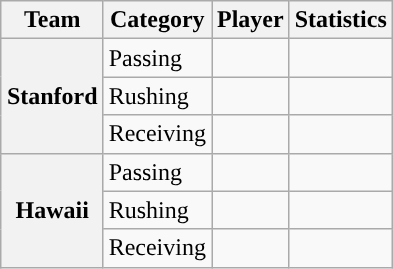<table class="wikitable" style="float:right">
<tr>
<th>Team</th>
<th>Category</th>
<th>Player</th>
<th>Statistics</th>
</tr>
<tr>
<th rowspan=3>Stanford</th>
<td>Passing</td>
<td></td>
<td></td>
</tr>
<tr>
<td>Rushing</td>
<td></td>
<td></td>
</tr>
<tr>
<td>Receiving</td>
<td></td>
<td></td>
</tr>
<tr>
<th rowspan=3>Hawaii</th>
<td>Passing</td>
<td></td>
<td></td>
</tr>
<tr>
<td>Rushing</td>
<td></td>
<td></td>
</tr>
<tr>
<td>Receiving</td>
<td></td>
<td></td>
</tr>
</table>
